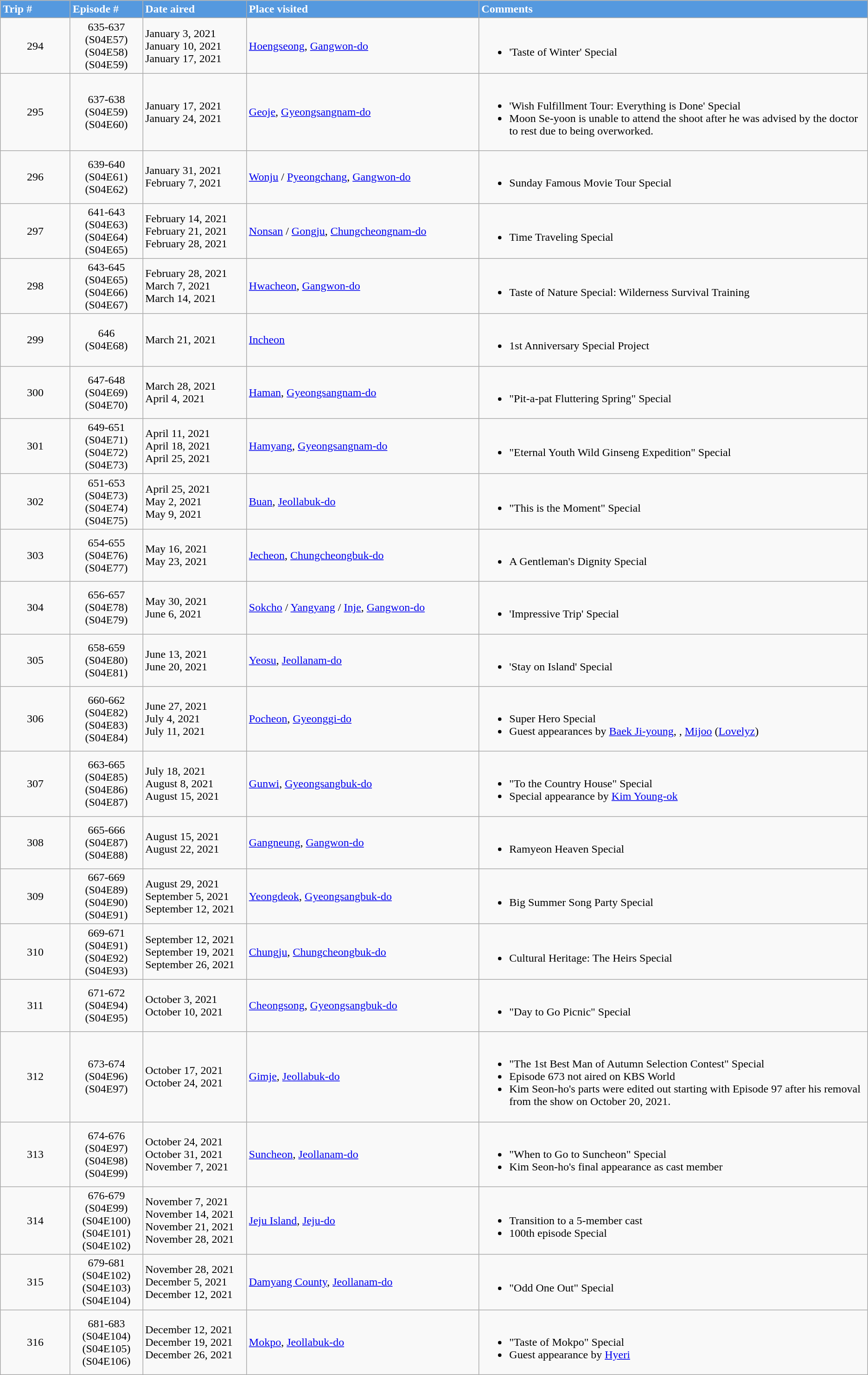<table class="wikitable">
<tr>
<th style="text-align:left; background:#5599df; color:#fff; width:100px;">Trip #</th>
<th style="text-align:left; background:#5599df; color:#fff; width:100px;">Episode #</th>
<th style="text-align:left; background:#5599df; color:#fff; width:150px;">Date aired</th>
<th style="text-align:left; background:#5599df; color:#fff; width:350px;">Place visited</th>
<th style="text-align:left; background:#5599df; color:#fff; width:600px;">Comments</th>
</tr>
<tr>
<td style="text-align:center;">294</td>
<td style="text-align:center;">635-637<br>(S04E57)<br>(S04E58)<br>(S04E59)</td>
<td align="left">January 3, 2021<br>January 10, 2021<br>January 17, 2021</td>
<td align="left"><a href='#'>Hoengseong</a>, <a href='#'>Gangwon-do</a></td>
<td align="left"><br><ul><li>'Taste of Winter' Special</li></ul></td>
</tr>
<tr>
<td style="text-align:center;">295</td>
<td style="text-align:center;">637-638<br>(S04E59)<br>(S04E60)</td>
<td align="left">January 17, 2021<br>January 24, 2021</td>
<td align="left"><a href='#'>Geoje</a>, <a href='#'>Gyeongsangnam-do</a></td>
<td align="left"><br><ul><li>'Wish Fulfillment Tour: Everything is Done' Special</li><li>Moon Se-yoon is unable to attend the shoot after he was advised by the doctor to rest due to being overworked.</li></ul></td>
</tr>
<tr>
<td style="text-align:center;">296</td>
<td style="text-align:center;">639-640<br>(S04E61)<br>(S04E62)</td>
<td align="left">January 31, 2021<br>February 7, 2021</td>
<td align="left"><a href='#'>Wonju</a> / <a href='#'>Pyeongchang</a>, <a href='#'>Gangwon-do</a></td>
<td align="left"><br><ul><li>Sunday Famous Movie Tour Special</li></ul></td>
</tr>
<tr>
<td style="text-align:center;">297</td>
<td style="text-align:center;">641-643<br>(S04E63)<br>(S04E64)<br>(S04E65)</td>
<td align="left">February 14, 2021<br>February 21, 2021<br>February 28, 2021</td>
<td align="left"><a href='#'>Nonsan</a> / <a href='#'>Gongju</a>, <a href='#'>Chungcheongnam-do</a></td>
<td align="left"><br><ul><li>Time Traveling Special</li></ul></td>
</tr>
<tr>
<td style="text-align:center;">298</td>
<td style="text-align:center;">643-645<br>(S04E65)<br>(S04E66)<br>(S04E67)</td>
<td align="left">February 28, 2021<br>March 7, 2021<br>March 14, 2021</td>
<td align="left"><a href='#'>Hwacheon</a>, <a href='#'>Gangwon-do</a></td>
<td align="left"><br><ul><li>Taste of Nature Special: Wilderness Survival Training</li></ul></td>
</tr>
<tr>
<td style="text-align:center;">299</td>
<td style="text-align:center;">646<br>(S04E68)</td>
<td align="left">March 21, 2021</td>
<td align="left"><a href='#'>Incheon</a></td>
<td align="left"><br><ul><li>1st Anniversary Special Project</li></ul></td>
</tr>
<tr>
<td style="text-align:center;">300</td>
<td style="text-align:center;">647-648<br>(S04E69)<br>(S04E70)</td>
<td align="left">March 28, 2021<br>April 4, 2021</td>
<td align="left"><a href='#'>Haman</a>, <a href='#'>Gyeongsangnam-do</a></td>
<td align="left"><br><ul><li>"Pit-a-pat Fluttering Spring" Special</li></ul></td>
</tr>
<tr>
<td style="text-align:center;">301</td>
<td style="text-align:center;">649-651<br>(S04E71)<br>(S04E72)<br>(S04E73)</td>
<td align="left">April 11, 2021<br>April 18, 2021<br>April 25, 2021</td>
<td align="left"><a href='#'>Hamyang</a>, <a href='#'>Gyeongsangnam-do</a></td>
<td align="left"><br><ul><li>"Eternal Youth Wild Ginseng Expedition" Special</li></ul></td>
</tr>
<tr>
<td style="text-align:center;">302</td>
<td style="text-align:center;">651-653<br>(S04E73)<br>(S04E74)<br>(S04E75)</td>
<td align="left">April 25, 2021<br>May 2, 2021<br>May 9, 2021</td>
<td align="left"><a href='#'>Buan</a>, <a href='#'>Jeollabuk-do</a></td>
<td align="left"><br><ul><li>"This is the Moment" Special</li></ul></td>
</tr>
<tr>
<td style="text-align:center;">303</td>
<td style="text-align:center;">654-655<br>(S04E76)<br>(S04E77)</td>
<td align="left">May 16, 2021<br>May 23, 2021</td>
<td align="left"><a href='#'>Jecheon</a>, <a href='#'>Chungcheongbuk-do</a></td>
<td align="left"><br><ul><li>A Gentleman's Dignity Special</li></ul></td>
</tr>
<tr>
<td style="text-align:center;">304</td>
<td style="text-align:center;">656-657<br>(S04E78)<br>(S04E79)</td>
<td align="left">May 30, 2021<br>June 6, 2021</td>
<td align="left"><a href='#'>Sokcho</a> / <a href='#'>Yangyang</a> / <a href='#'>Inje</a>, <a href='#'>Gangwon-do</a></td>
<td align="left"><br><ul><li>'Impressive Trip' Special</li></ul></td>
</tr>
<tr>
<td style="text-align:center;">305</td>
<td style="text-align:center;">658-659<br>(S04E80)<br>(S04E81)</td>
<td align="left">June 13, 2021<br>June 20, 2021</td>
<td align="left"><a href='#'>Yeosu</a>, <a href='#'>Jeollanam-do</a></td>
<td align="left"><br><ul><li>'Stay on Island' Special</li></ul></td>
</tr>
<tr>
<td style="text-align:center;">306</td>
<td style="text-align:center;">660-662<br>(S04E82)<br>(S04E83)<br>(S04E84)</td>
<td align="left">June 27, 2021<br>July 4, 2021<br>July 11, 2021</td>
<td align="left"><a href='#'>Pocheon</a>, <a href='#'>Gyeonggi-do</a></td>
<td align="left"><br><ul><li>Super Hero Special</li><li>Guest appearances by <a href='#'>Baek Ji-young</a>, , <a href='#'>Mijoo</a> (<a href='#'>Lovelyz</a>)</li></ul></td>
</tr>
<tr>
<td style="text-align:center;">307</td>
<td style="text-align:center;">663-665<br>(S04E85)<br>(S04E86)<br>(S04E87)</td>
<td align="left">July 18, 2021<br>August 8, 2021<br>August 15, 2021</td>
<td align="left"><a href='#'>Gunwi</a>, <a href='#'>Gyeongsangbuk-do</a></td>
<td align="left"><br><ul><li>"To the Country House" Special</li><li>Special appearance by <a href='#'>Kim Young-ok</a></li></ul></td>
</tr>
<tr>
<td style="text-align:center;">308</td>
<td style="text-align:center;">665-666<br>(S04E87)<br>(S04E88)</td>
<td align="left">August 15, 2021<br>August 22, 2021</td>
<td align="left"><a href='#'>Gangneung</a>, <a href='#'>Gangwon-do</a></td>
<td align="left"><br><ul><li>Ramyeon Heaven Special</li></ul></td>
</tr>
<tr>
<td style="text-align:center;">309</td>
<td style="text-align:center;">667-669<br>(S04E89)<br>(S04E90)<br>(S04E91)</td>
<td align="left">August 29, 2021<br>September 5, 2021<br>September 12, 2021</td>
<td align="left"><a href='#'>Yeongdeok</a>, <a href='#'>Gyeongsangbuk-do</a></td>
<td align="left"><br><ul><li>Big Summer Song Party Special</li></ul></td>
</tr>
<tr>
<td style="text-align:center;">310</td>
<td style="text-align:center;">669-671<br>(S04E91)<br>(S04E92)<br>(S04E93)</td>
<td align="left">September 12, 2021<br>September 19, 2021<br>September 26, 2021</td>
<td align="left"><a href='#'>Chungju</a>, <a href='#'>Chungcheongbuk-do</a></td>
<td align="left"><br><ul><li>Cultural Heritage: The Heirs Special</li></ul></td>
</tr>
<tr>
<td style="text-align:center;">311</td>
<td style="text-align:center;">671-672<br>(S04E94)<br>(S04E95)</td>
<td align="left">October 3, 2021<br>October 10, 2021</td>
<td align="left"><a href='#'>Cheongsong</a>, <a href='#'>Gyeongsangbuk-do</a></td>
<td align="left"><br><ul><li>"Day to Go Picnic" Special</li></ul></td>
</tr>
<tr>
<td style="text-align:center;">312</td>
<td style="text-align:center;">673-674<br>(S04E96)<br>(S04E97)</td>
<td align="left">October 17, 2021<br>October 24, 2021</td>
<td align="left"><a href='#'>Gimje</a>, <a href='#'>Jeollabuk-do</a></td>
<td align="left"><br><ul><li>"The 1st Best Man of Autumn Selection Contest" Special</li><li>Episode 673 not aired on KBS World</li><li>Kim Seon-ho's parts were edited out starting with Episode 97 after his removal from the show on October 20, 2021.</li></ul></td>
</tr>
<tr>
<td style="text-align:center;">313</td>
<td style="text-align:center;">674-676<br>(S04E97)<br>(S04E98)<br>(S04E99)</td>
<td align="left">October 24, 2021<br>October 31, 2021<br>November 7, 2021</td>
<td align="left"><a href='#'>Suncheon</a>, <a href='#'>Jeollanam-do</a></td>
<td align="left"><br><ul><li>"When to Go to Suncheon" Special</li><li>Kim Seon-ho's final appearance as cast member</li></ul></td>
</tr>
<tr>
<td style="text-align:center;">314</td>
<td style="text-align:center;">676-679<br>(S04E99)<br>(S04E100)<br>(S04E101)<br>(S04E102)</td>
<td align="left">November 7, 2021<br>November 14, 2021<br>November 21, 2021<br>November 28, 2021</td>
<td align="left"><a href='#'>Jeju Island</a>, <a href='#'>Jeju-do</a></td>
<td align="left"><br><ul><li>Transition to a 5-member cast</li><li>100th episode Special</li></ul></td>
</tr>
<tr>
<td style="text-align:center;">315</td>
<td style="text-align:center;">679-681<br>(S04E102)<br>(S04E103)<br>(S04E104)</td>
<td align="left">November 28, 2021<br>December 5, 2021<br>December 12, 2021</td>
<td align="left"><a href='#'>Damyang County</a>, <a href='#'>Jeollanam-do</a></td>
<td align="left"><br><ul><li>"Odd One Out" Special</li></ul></td>
</tr>
<tr>
<td style="text-align:center;">316</td>
<td style="text-align:center;">681-683<br>(S04E104)<br>(S04E105)<br>(S04E106)</td>
<td align="left">December 12, 2021<br>December 19, 2021<br>December 26, 2021</td>
<td align="left"><a href='#'>Mokpo</a>, <a href='#'>Jeollabuk-do</a></td>
<td align="left"><br><ul><li>"Taste of Mokpo" Special</li><li>Guest appearance by <a href='#'>Hyeri</a></li></ul></td>
</tr>
</table>
